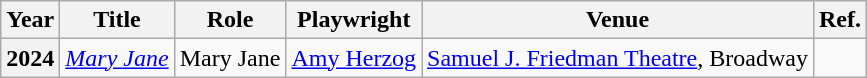<table class="wikitable plainrowheaders">
<tr>
<th scope="col">Year</th>
<th scope="col">Title</th>
<th scope="col">Role</th>
<th scope="col">Playwright</th>
<th scope="col">Venue</th>
<th scope="col">Ref.</th>
</tr>
<tr>
<th scope="row">2024</th>
<td><em><a href='#'>Mary Jane</a></em></td>
<td>Mary Jane</td>
<td><a href='#'>Amy Herzog</a></td>
<td><a href='#'>Samuel J. Friedman Theatre</a>, Broadway</td>
<td></td>
</tr>
</table>
